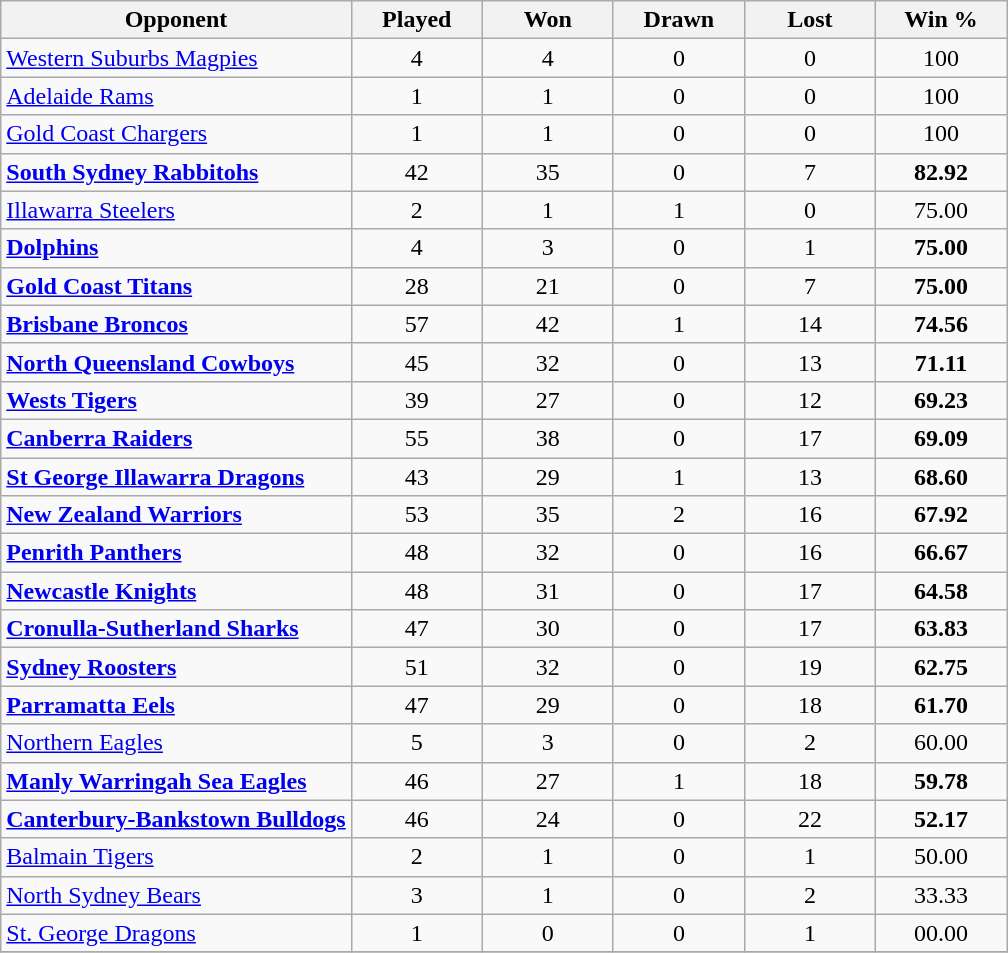<table class="wikitable sortable" style="text-align:center;">
<tr>
<th>Opponent</th>
<th style="width:5em">Played</th>
<th style="width:5em">Won</th>
<th style="width:5em">Drawn</th>
<th style="width:5em">Lost</th>
<th style="width:5em">Win %</th>
</tr>
<tr>
<td style="text-align:left;"><a href='#'>Western Suburbs Magpies</a></td>
<td>4</td>
<td>4</td>
<td>0</td>
<td>0</td>
<td>100</td>
</tr>
<tr>
<td style="text-align:left;"><a href='#'>Adelaide Rams</a></td>
<td>1</td>
<td>1</td>
<td>0</td>
<td>0</td>
<td>100</td>
</tr>
<tr>
<td style="text-align:left;"><a href='#'>Gold Coast Chargers</a></td>
<td>1</td>
<td>1</td>
<td>0</td>
<td>0</td>
<td>100</td>
</tr>
<tr>
<td style="text-align:left;"><strong><a href='#'>South Sydney Rabbitohs</a></strong></td>
<td>42</td>
<td>35</td>
<td>0</td>
<td>7</td>
<td><strong>82.92</strong></td>
</tr>
<tr>
<td style="text-align:left;"><a href='#'>Illawarra Steelers</a></td>
<td>2</td>
<td>1</td>
<td>1</td>
<td>0</td>
<td>75.00</td>
</tr>
<tr>
<td style="text-align:left;"><strong><a href='#'>Dolphins</a></strong></td>
<td>4</td>
<td>3</td>
<td>0</td>
<td>1</td>
<td><strong>75.00</strong></td>
</tr>
<tr>
<td style="text-align:left;"><strong><a href='#'>Gold Coast Titans</a></strong></td>
<td>28</td>
<td>21</td>
<td>0</td>
<td>7</td>
<td><strong>75.00</strong></td>
</tr>
<tr>
<td style="text-align:left;"><strong><a href='#'>Brisbane Broncos</a></strong></td>
<td>57</td>
<td>42</td>
<td>1</td>
<td>14</td>
<td><strong>74.56</strong></td>
</tr>
<tr>
<td style="text-align:left;"><strong><a href='#'>North Queensland Cowboys</a></strong></td>
<td>45</td>
<td>32</td>
<td>0</td>
<td>13</td>
<td><strong>71.11</strong></td>
</tr>
<tr>
<td style="text-align:left;"><strong><a href='#'>Wests Tigers</a></strong></td>
<td>39</td>
<td>27</td>
<td>0</td>
<td>12</td>
<td><strong>69.23</strong></td>
</tr>
<tr>
<td style="text-align:left;"><strong><a href='#'>Canberra Raiders</a></strong></td>
<td>55</td>
<td>38</td>
<td>0</td>
<td>17</td>
<td><strong>69.09</strong></td>
</tr>
<tr>
<td style="text-align:left;"><strong><a href='#'>St George Illawarra Dragons</a></strong></td>
<td>43</td>
<td>29</td>
<td>1</td>
<td>13</td>
<td><strong>68.60</strong></td>
</tr>
<tr>
<td style="text-align:left;"><strong><a href='#'>New Zealand Warriors</a></strong></td>
<td>53</td>
<td>35</td>
<td>2</td>
<td>16</td>
<td><strong>67.92</strong></td>
</tr>
<tr>
<td style="text-align:left;"><strong><a href='#'>Penrith Panthers</a></strong></td>
<td>48</td>
<td>32</td>
<td>0</td>
<td>16</td>
<td><strong>66.67</strong></td>
</tr>
<tr>
<td style="text-align:left;"><strong><a href='#'>Newcastle Knights</a></strong></td>
<td>48</td>
<td>31</td>
<td>0</td>
<td>17</td>
<td><strong>64.58</strong></td>
</tr>
<tr>
<td style="text-align:left;"><strong><a href='#'>Cronulla-Sutherland Sharks</a></strong></td>
<td>47</td>
<td>30</td>
<td>0</td>
<td>17</td>
<td><strong>63.83</strong></td>
</tr>
<tr>
<td style="text-align:left;"><strong><a href='#'>Sydney Roosters</a></strong></td>
<td>51</td>
<td>32</td>
<td>0</td>
<td>19</td>
<td><strong>62.75</strong></td>
</tr>
<tr>
<td style="text-align:left;"><strong><a href='#'>Parramatta Eels</a></strong></td>
<td>47</td>
<td>29</td>
<td>0</td>
<td>18</td>
<td><strong>61.70</strong></td>
</tr>
<tr>
<td style="text-align:left;"><a href='#'>Northern Eagles</a></td>
<td>5</td>
<td>3</td>
<td>0</td>
<td>2</td>
<td>60.00</td>
</tr>
<tr>
<td style="text-align:left;"><strong><a href='#'>Manly Warringah Sea Eagles</a></strong></td>
<td>46</td>
<td>27</td>
<td>1</td>
<td>18</td>
<td><strong>59.78</strong></td>
</tr>
<tr>
<td style="text-align:left;"><strong><a href='#'>Canterbury-Bankstown Bulldogs</a></strong></td>
<td>46</td>
<td>24</td>
<td>0</td>
<td>22</td>
<td><strong>52.17</strong></td>
</tr>
<tr>
<td style="text-align:left;"><a href='#'>Balmain Tigers</a></td>
<td>2</td>
<td>1</td>
<td>0</td>
<td>1</td>
<td>50.00</td>
</tr>
<tr>
<td style="text-align:left;"><a href='#'>North Sydney Bears</a></td>
<td>3</td>
<td>1</td>
<td>0</td>
<td>2</td>
<td>33.33</td>
</tr>
<tr>
<td style="text-align:left;"><a href='#'>St. George Dragons</a></td>
<td>1</td>
<td>0</td>
<td>0</td>
<td>1</td>
<td>00.00</td>
</tr>
<tr class="sortbottom">
</tr>
</table>
